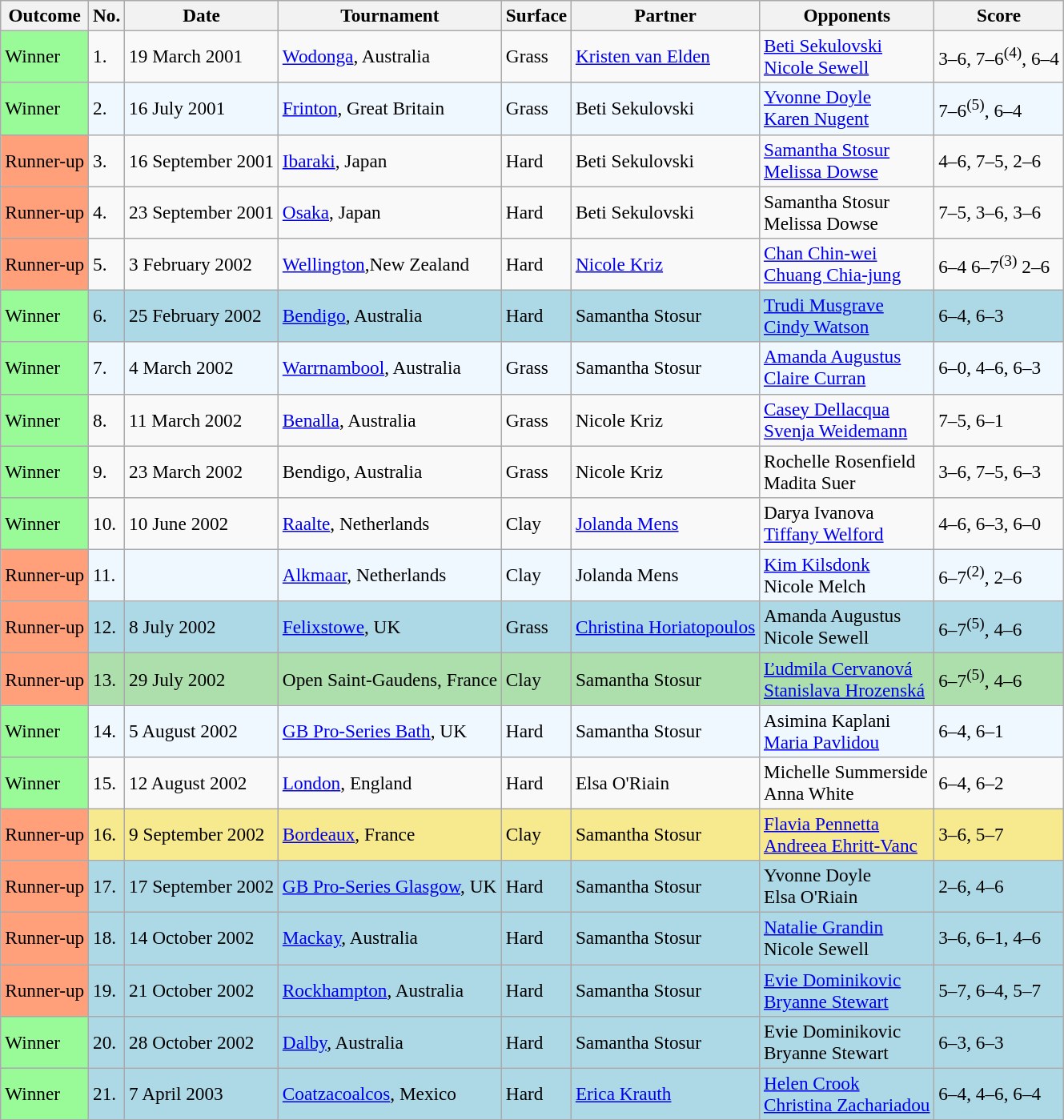<table class="sortable wikitable" style=font-size:97%>
<tr>
<th>Outcome</th>
<th>No.</th>
<th>Date</th>
<th>Tournament</th>
<th>Surface</th>
<th>Partner</th>
<th>Opponents</th>
<th class="unsortable">Score</th>
</tr>
<tr>
<td bgcolor=98FB98>Winner</td>
<td>1.</td>
<td>19 March 2001</td>
<td><a href='#'>Wodonga</a>, Australia</td>
<td>Grass</td>
<td> <a href='#'>Kristen van Elden</a></td>
<td> <a href='#'>Beti Sekulovski</a><br>  <a href='#'>Nicole Sewell</a></td>
<td>3–6, 7–6<sup>(4)</sup>, 6–4</td>
</tr>
<tr bgcolor="#f0f8ff">
<td bgcolor=98FB98>Winner</td>
<td>2.</td>
<td>16 July 2001</td>
<td><a href='#'>Frinton</a>, Great Britain</td>
<td>Grass</td>
<td> Beti Sekulovski</td>
<td> <a href='#'>Yvonne Doyle</a><br>  <a href='#'>Karen Nugent</a></td>
<td>7–6<sup>(5)</sup>, 6–4</td>
</tr>
<tr>
<td bgcolor=FFA07A>Runner-up</td>
<td>3.</td>
<td>16 September 2001</td>
<td><a href='#'>Ibaraki</a>, Japan</td>
<td>Hard</td>
<td> Beti Sekulovski</td>
<td> <a href='#'>Samantha Stosur</a><br>  <a href='#'>Melissa Dowse</a></td>
<td>4–6, 7–5, 2–6</td>
</tr>
<tr>
<td bgcolor=FFA07A>Runner-up</td>
<td>4.</td>
<td>23 September 2001</td>
<td><a href='#'>Osaka</a>, Japan</td>
<td>Hard</td>
<td> Beti Sekulovski</td>
<td> Samantha Stosur<br>  Melissa Dowse</td>
<td>7–5, 3–6, 3–6</td>
</tr>
<tr>
<td bgcolor="FFA07A">Runner-up</td>
<td>5.</td>
<td>3 February 2002</td>
<td><a href='#'>Wellington</a>,New Zealand</td>
<td>Hard</td>
<td> <a href='#'>Nicole Kriz</a></td>
<td> <a href='#'>Chan Chin-wei</a><br> <a href='#'>Chuang Chia-jung</a></td>
<td>6–4 6–7<sup>(3)</sup> 2–6</td>
</tr>
<tr bgcolor=lightblue>
<td bgcolor=98FB98>Winner</td>
<td>6.</td>
<td>25 February 2002</td>
<td><a href='#'>Bendigo</a>, Australia</td>
<td>Hard</td>
<td> Samantha Stosur</td>
<td> <a href='#'>Trudi Musgrave</a><br> <a href='#'>Cindy Watson</a></td>
<td>6–4, 6–3</td>
</tr>
<tr bgcolor="#f0f8ff">
<td bgcolor=98FB98>Winner</td>
<td>7.</td>
<td>4 March 2002</td>
<td><a href='#'>Warrnambool</a>, Australia</td>
<td>Grass</td>
<td> Samantha Stosur</td>
<td> <a href='#'>Amanda Augustus</a><br> <a href='#'>Claire Curran</a></td>
<td>6–0, 4–6, 6–3</td>
</tr>
<tr>
<td bgcolor=98FB98>Winner</td>
<td>8.</td>
<td>11 March 2002</td>
<td><a href='#'>Benalla</a>, Australia</td>
<td>Grass</td>
<td> Nicole Kriz</td>
<td> <a href='#'>Casey Dellacqua</a><br>  <a href='#'>Svenja Weidemann</a></td>
<td>7–5, 6–1</td>
</tr>
<tr>
<td bgcolor=98FB98>Winner</td>
<td>9.</td>
<td>23 March 2002</td>
<td>Bendigo, Australia</td>
<td>Grass</td>
<td> Nicole Kriz</td>
<td> Rochelle Rosenfield<br>  Madita Suer</td>
<td>3–6, 7–5, 6–3</td>
</tr>
<tr>
<td bgcolor=98FB98>Winner</td>
<td>10.</td>
<td>10 June 2002</td>
<td><a href='#'>Raalte</a>, Netherlands</td>
<td>Clay</td>
<td> <a href='#'>Jolanda Mens</a></td>
<td> Darya Ivanova<br>  <a href='#'>Tiffany Welford</a></td>
<td>4–6, 6–3, 6–0</td>
</tr>
<tr style="background:#f0f8ff;">
<td bgcolor="FFA07A">Runner-up</td>
<td>11.</td>
<td></td>
<td><a href='#'>Alkmaar</a>, Netherlands</td>
<td>Clay</td>
<td> Jolanda Mens</td>
<td> <a href='#'>Kim Kilsdonk</a><br>  Nicole Melch</td>
<td>6–7<sup>(2)</sup>, 2–6</td>
</tr>
<tr bgcolor=lightblue>
<td style="background:#ffa07a;">Runner-up</td>
<td>12.</td>
<td>8 July 2002</td>
<td><a href='#'>Felixstowe</a>, UK</td>
<td>Grass</td>
<td> <a href='#'>Christina Horiatopoulos</a></td>
<td> Amanda Augustus<br>  Nicole Sewell</td>
<td>6–7<sup>(5)</sup>, 4–6</td>
</tr>
<tr bgcolor=addfad>
<td bgcolor=FFA07A>Runner-up</td>
<td>13.</td>
<td>29 July 2002</td>
<td>Open Saint-Gaudens, France</td>
<td>Clay</td>
<td> Samantha Stosur</td>
<td> <a href='#'>Ľudmila Cervanová</a><br>  <a href='#'>Stanislava Hrozenská</a></td>
<td>6–7<sup>(5)</sup>, 4–6</td>
</tr>
<tr bgcolor="#f0f8ff">
<td bgcolor=98FB98>Winner</td>
<td>14.</td>
<td>5 August 2002</td>
<td><a href='#'>GB Pro-Series Bath</a>, UK</td>
<td>Hard</td>
<td> Samantha Stosur</td>
<td> Asimina Kaplani<br>  <a href='#'>Maria Pavlidou</a></td>
<td>6–4, 6–1</td>
</tr>
<tr>
<td bgcolor=98FB98>Winner</td>
<td>15.</td>
<td>12 August 2002</td>
<td><a href='#'>London</a>, England</td>
<td>Hard</td>
<td> Elsa O'Riain</td>
<td> Michelle Summerside<br>  Anna White</td>
<td>6–4, 6–2</td>
</tr>
<tr bgcolor=f7e98e>
<td bgcolor=FFA07A>Runner-up</td>
<td>16.</td>
<td>9 September 2002</td>
<td><a href='#'>Bordeaux</a>, France</td>
<td>Clay</td>
<td> Samantha Stosur</td>
<td> <a href='#'>Flavia Pennetta</a><br>  <a href='#'>Andreea Ehritt-Vanc</a></td>
<td>3–6, 5–7</td>
</tr>
<tr bgcolor=lightblue>
<td bgcolor=FFA07A>Runner-up</td>
<td>17.</td>
<td>17 September 2002</td>
<td><a href='#'>GB Pro-Series Glasgow</a>, UK</td>
<td>Hard</td>
<td> Samantha Stosur</td>
<td> Yvonne Doyle<br>  Elsa O'Riain</td>
<td>2–6, 4–6</td>
</tr>
<tr bgcolor=lightblue>
<td bgcolor=FFA07A>Runner-up</td>
<td>18.</td>
<td>14 October 2002</td>
<td><a href='#'>Mackay</a>, Australia</td>
<td>Hard</td>
<td> Samantha Stosur</td>
<td> <a href='#'>Natalie Grandin</a><br> Nicole Sewell</td>
<td>3–6, 6–1, 4–6</td>
</tr>
<tr bgcolor=lightblue>
<td bgcolor=FFA07A>Runner-up</td>
<td>19.</td>
<td>21 October 2002</td>
<td><a href='#'>Rockhampton</a>, Australia</td>
<td>Hard</td>
<td> Samantha Stosur</td>
<td> <a href='#'>Evie Dominikovic</a><br>  <a href='#'>Bryanne Stewart</a></td>
<td>5–7, 6–4, 5–7</td>
</tr>
<tr bgcolor=lightblue>
<td bgcolor=98FB98>Winner</td>
<td>20.</td>
<td>28 October 2002</td>
<td><a href='#'>Dalby</a>, Australia</td>
<td>Hard</td>
<td> Samantha Stosur</td>
<td> Evie Dominikovic<br>  Bryanne Stewart</td>
<td>6–3, 6–3</td>
</tr>
<tr bgcolor=lightblue>
<td bgcolor=98FB98>Winner</td>
<td>21.</td>
<td>7 April 2003</td>
<td><a href='#'>Coatzacoalcos</a>, Mexico</td>
<td>Hard</td>
<td> <a href='#'>Erica Krauth</a></td>
<td> <a href='#'>Helen Crook</a><br>  <a href='#'>Christina Zachariadou</a></td>
<td>6–4, 4–6, 6–4</td>
</tr>
</table>
